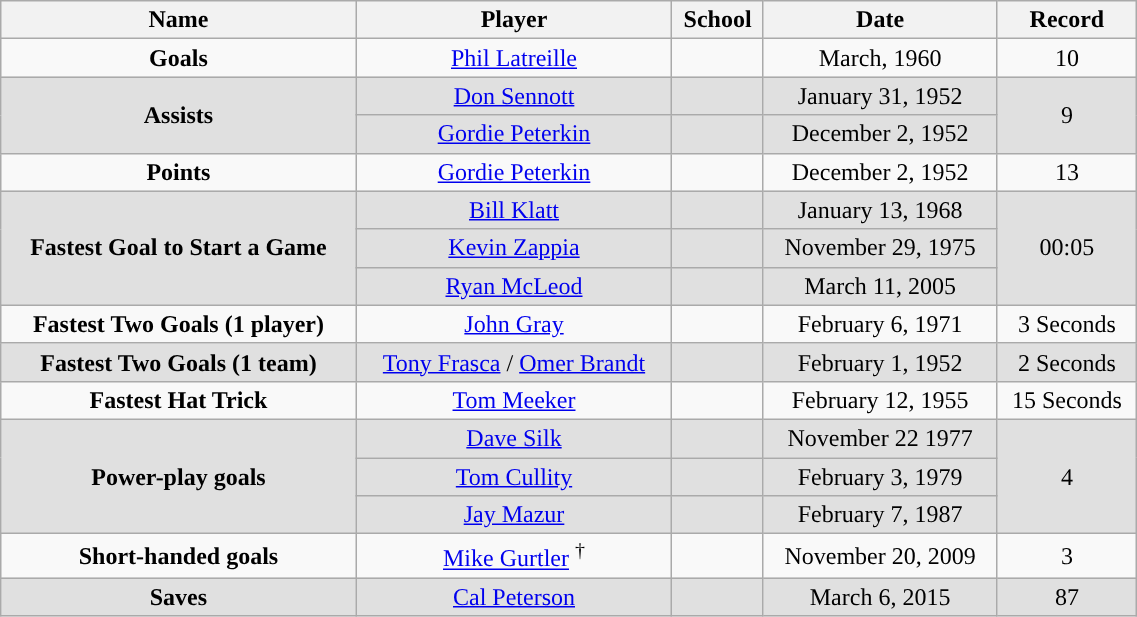<table class="wikitable" width =60%>
<tr>
<th>Name</th>
<th>Player</th>
<th>School</th>
<th>Date</th>
<th>Record</th>
</tr>
<tr align=center>
<td><strong>Goals</strong></td>
<td><a href='#'>Phil Latreille</a></td>
<td><strong><a href='#'></a></strong></td>
<td>March, 1960</td>
<td>10</td>
</tr>
<tr align=center bgcolor=e0e0e0>
<td rowspan=2><strong>Assists</strong></td>
<td><a href='#'>Don Sennott</a></td>
<td><strong><a href='#'></a></strong></td>
<td>January 31, 1952</td>
<td rowspan=2>9</td>
</tr>
<tr align=center bgcolor=e0e0e0>
<td><a href='#'>Gordie Peterkin</a></td>
<td><strong><a href='#'></a></strong></td>
<td>December 2, 1952</td>
</tr>
<tr align=center>
<td><strong>Points</strong></td>
<td><a href='#'>Gordie Peterkin</a></td>
<td><strong><a href='#'></a></strong></td>
<td>December 2, 1952</td>
<td>13</td>
</tr>
<tr align=center bgcolor=e0e0e0>
<td rowspan=3><strong>Fastest Goal to Start a Game</strong></td>
<td><a href='#'>Bill Klatt</a></td>
<td><strong><a href='#'></a></strong></td>
<td>January 13, 1968</td>
<td rowspan=3>00:05</td>
</tr>
<tr align=center bgcolor=e0e0e0>
<td><a href='#'>Kevin Zappia</a></td>
<td><strong><a href='#'></a></strong></td>
<td>November 29, 1975</td>
</tr>
<tr align=center bgcolor=e0e0e0>
<td><a href='#'>Ryan McLeod</a></td>
<td><strong><a href='#'></a></strong></td>
<td>March 11, 2005</td>
</tr>
<tr align=center>
<td><strong>Fastest Two Goals (1 player)</strong></td>
<td><a href='#'>John Gray</a></td>
<td><strong><a href='#'></a></strong></td>
<td>February 6, 1971</td>
<td>3 Seconds</td>
</tr>
<tr align=center bgcolor=e0e0e0>
<td><strong>Fastest Two Goals (1 team)</strong></td>
<td><a href='#'>Tony Frasca</a> / <a href='#'>Omer Brandt</a></td>
<td><strong><a href='#'></a></strong></td>
<td>February 1, 1952</td>
<td>2 Seconds</td>
</tr>
<tr align=center>
<td><strong>Fastest Hat Trick</strong></td>
<td><a href='#'>Tom Meeker</a></td>
<td><strong><a href='#'></a></strong></td>
<td>February 12, 1955</td>
<td>15 Seconds</td>
</tr>
<tr align=center bgcolor=e0e0e0>
<td rowspan=3><strong>Power-play goals</strong></td>
<td><a href='#'>Dave Silk</a></td>
<td><strong><a href='#'></a></strong></td>
<td>November 22 1977</td>
<td rowspan=3>4</td>
</tr>
<tr align=center bgcolor=e0e0e0>
<td><a href='#'>Tom Cullity</a></td>
<td><strong><a href='#'></a></strong></td>
<td>February 3, 1979</td>
</tr>
<tr align=center bgcolor=e0e0e0>
<td><a href='#'>Jay Mazur</a></td>
<td><strong><a href='#'></a></strong></td>
<td>February 7, 1987</td>
</tr>
<tr align=center>
<td><strong>Short-handed goals</strong></td>
<td><a href='#'>Mike Gurtler</a> <sup>†</sup></td>
<td><strong><a href='#'></a></strong></td>
<td>November 20, 2009</td>
<td>3</td>
</tr>
<tr align=center bgcolor=e0e0e0>
<td><strong>Saves</strong></td>
<td><a href='#'>Cal Peterson</a></td>
<td><strong><a href='#'></a></strong></td>
<td>March 6, 2015</td>
<td>87</td>
</tr>
</table>
